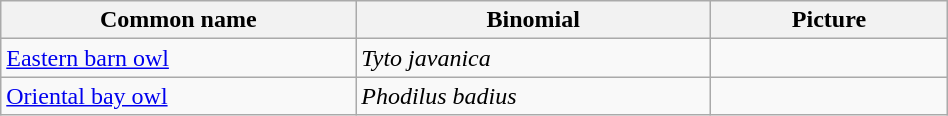<table width=50% class="wikitable">
<tr>
<th width=30%>Common name</th>
<th width=30%>Binomial</th>
<th width=20%>Picture</th>
</tr>
<tr>
<td><a href='#'>Eastern barn owl</a></td>
<td><em>Tyto javanica</em></td>
<td></td>
</tr>
<tr>
<td><a href='#'>Oriental bay owl</a></td>
<td><em>Phodilus badius</em></td>
<td></td>
</tr>
</table>
